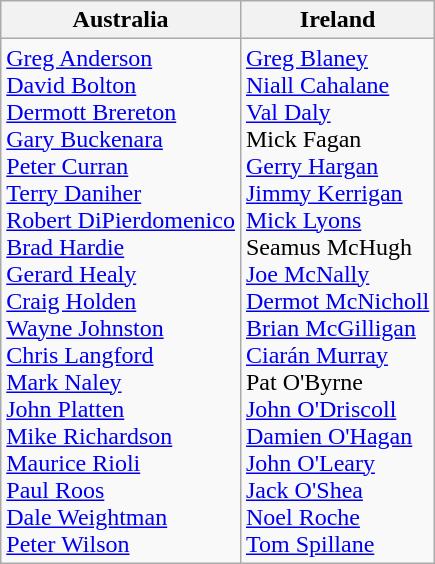<table class="wikitable">
<tr>
<th>Australia</th>
<th>Ireland</th>
</tr>
<tr>
<td><a href='#'>Greg Anderson</a> <br> <a href='#'>David Bolton</a> <br> <a href='#'>Dermott Brereton</a> <br> <a href='#'>Gary Buckenara</a> <br> <a href='#'>Peter Curran</a> <br> <a href='#'>Terry Daniher</a> <br> <a href='#'>Robert DiPierdomenico</a> <br> <a href='#'>Brad Hardie</a> <br> <a href='#'>Gerard Healy</a> <br> <a href='#'>Craig Holden</a> <br> <a href='#'>Wayne Johnston</a> <br> <a href='#'>Chris Langford</a> <br> <a href='#'>Mark Naley</a> <br> <a href='#'>John Platten</a> <br> <a href='#'>Mike Richardson</a> <br> <a href='#'>Maurice Rioli</a> <br> <a href='#'>Paul Roos</a> <br> <a href='#'>Dale Weightman</a> <br> <a href='#'>Peter Wilson</a> <br></td>
<td><a href='#'>Greg Blaney</a> <br> <a href='#'>Niall Cahalane</a> <br> <a href='#'>Val Daly</a> <br> Mick Fagan <br> <a href='#'>Gerry Hargan</a> <br> <a href='#'>Jimmy Kerrigan</a> <br> <a href='#'>Mick Lyons</a> <br> Seamus McHugh <br> <a href='#'>Joe McNally</a> <br> <a href='#'>Dermot McNicholl</a> <br> <a href='#'>Brian McGilligan</a> <br> <a href='#'>Ciarán Murray</a> <br> Pat O'Byrne <br> <a href='#'>John O'Driscoll</a> <br> <a href='#'>Damien O'Hagan</a> <br> <a href='#'>John O'Leary</a> <br> <a href='#'>Jack O'Shea</a> <br> <a href='#'>Noel Roche</a> <br> <a href='#'>Tom Spillane</a></td>
</tr>
</table>
